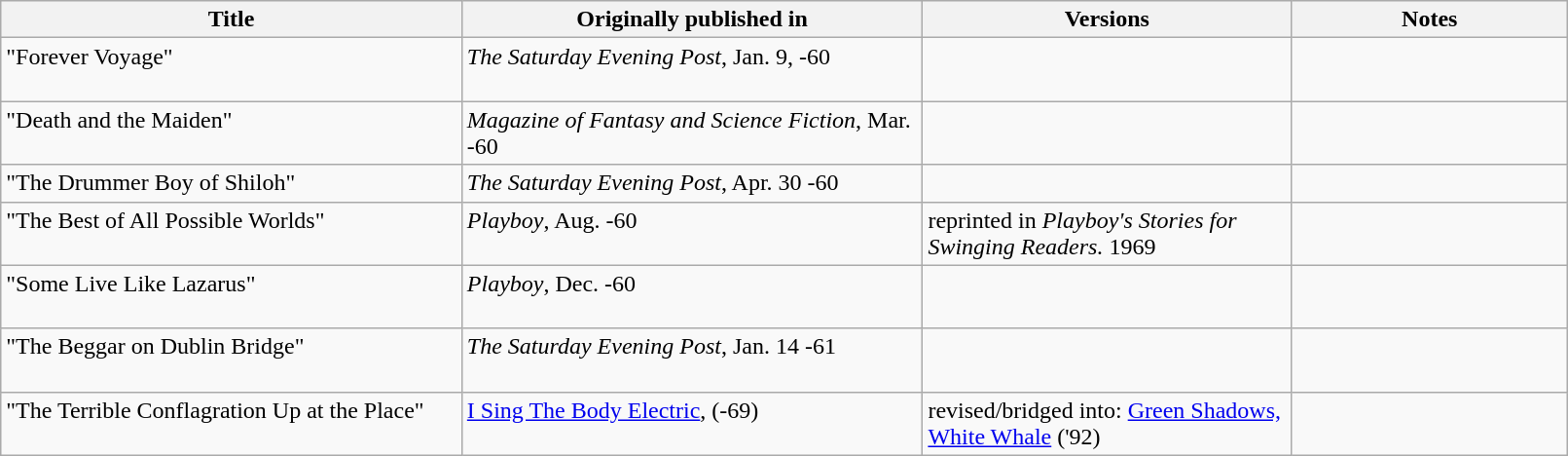<table class="wikitable" style="width: 85%" style="width: 85%">
<tr valign="top">
<th width="25%">Title</th>
<th width="25%">Originally published in</th>
<th width="20%">Versions</th>
<th width="15%">Notes</th>
</tr>
<tr valign="top">
<td>"Forever Voyage" <br><br></td>
<td><em>The Saturday Evening Post</em>, Jan. 9, -60</td>
<td></td>
<td></td>
</tr>
<tr valign="top">
<td>"Death and the Maiden"</td>
<td><em>Magazine of Fantasy and Science Fiction</em>, Mar. -60</td>
<td></td>
<td></td>
</tr>
<tr valign="top">
<td>"The Drummer Boy of Shiloh"</td>
<td><em>The Saturday Evening Post</em>, Apr. 30 -60</td>
<td></td>
<td></td>
</tr>
<tr valign="top">
<td>"The Best of All Possible Worlds"</td>
<td><em>Playboy</em>, Aug. -60</td>
<td>reprinted in <em>Playboy's Stories for Swinging Readers.</em> 1969</td>
<td></td>
</tr>
<tr valign="top">
<td>"Some Live Like Lazarus" <br><br></td>
<td><em>Playboy</em>, Dec. -60</td>
<td></td>
<td></td>
</tr>
<tr valign="top">
<td>"The Beggar on Dublin Bridge" <br><br></td>
<td><em>The Saturday Evening Post</em>, Jan. 14 -61</td>
<td></td>
<td></td>
</tr>
<tr valign="top">
<td>"The Terrible Conflagration Up at the Place"</td>
<td><a href='#'>I Sing The Body Electric</a>, (-69)</td>
<td>revised/bridged into: <a href='#'>Green Shadows, White Whale</a> ('92)</td>
<td></td>
</tr>
</table>
